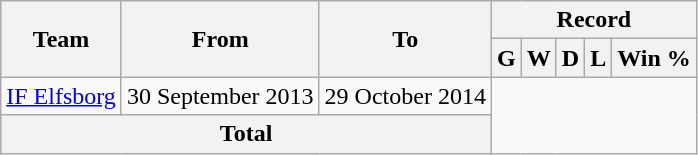<table class="wikitable" style="text-align: center">
<tr>
<th rowspan=2>Team</th>
<th rowspan=2>From</th>
<th rowspan=2>To</th>
<th colspan=5>Record</th>
</tr>
<tr>
<th>G</th>
<th>W</th>
<th>D</th>
<th>L</th>
<th>Win %</th>
</tr>
<tr>
<td align=left><a href='#'>IF Elfsborg</a></td>
<td align=left>30 September 2013</td>
<td align=left>29 October 2014<br></td>
</tr>
<tr>
<th colspan=3>Total<br></th>
</tr>
</table>
